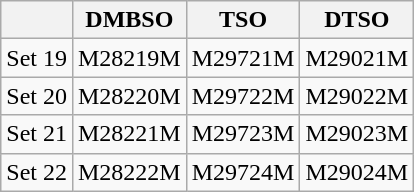<table class="wikitable">
<tr>
<th></th>
<th>DMBSO</th>
<th>TSO</th>
<th>DTSO</th>
</tr>
<tr>
<td>Set 19</td>
<td>M28219M</td>
<td>M29721M</td>
<td>M29021M</td>
</tr>
<tr>
<td>Set 20</td>
<td>M28220M</td>
<td>M29722M</td>
<td>M29022M</td>
</tr>
<tr>
<td>Set 21</td>
<td>M28221M</td>
<td>M29723M</td>
<td>M29023M</td>
</tr>
<tr>
<td>Set 22</td>
<td>M28222M</td>
<td>M29724M</td>
<td>M29024M</td>
</tr>
</table>
